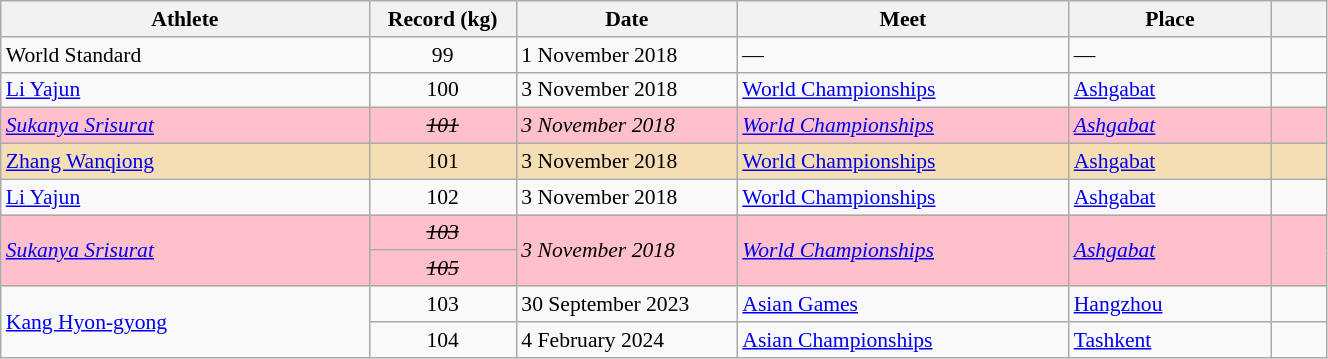<table class="wikitable" style="font-size:90%; width: 70%;">
<tr>
<th width=20%>Athlete</th>
<th width=8%>Record (kg)</th>
<th width=12%>Date</th>
<th width=18%>Meet</th>
<th width=11%>Place</th>
<th width=3%></th>
</tr>
<tr>
<td>World Standard</td>
<td align=center>99</td>
<td>1 November 2018</td>
<td>—</td>
<td>—</td>
<td></td>
</tr>
<tr>
<td> <a href='#'>Li Yajun</a></td>
<td align=center>100</td>
<td>3 November 2018</td>
<td><a href='#'>World Championships</a></td>
<td><a href='#'>Ashgabat</a></td>
<td></td>
</tr>
<tr bgcolor=pink>
<td><em> <a href='#'>Sukanya Srisurat</a></em> </td>
<td align=center><em><s>101</s></em></td>
<td><em>3 November 2018</em></td>
<td><em><a href='#'>World Championships</a></em></td>
<td><em><a href='#'>Ashgabat</a></em></td>
<td></td>
</tr>
<tr bgcolor=Wheat>
<td> <a href='#'>Zhang Wanqiong</a> </td>
<td align=center>101</td>
<td>3 November 2018</td>
<td><a href='#'>World Championships</a></td>
<td><a href='#'>Ashgabat</a></td>
<td></td>
</tr>
<tr>
<td> <a href='#'>Li Yajun</a></td>
<td align=center>102</td>
<td>3 November 2018</td>
<td><a href='#'>World Championships</a></td>
<td><a href='#'>Ashgabat</a></td>
<td></td>
</tr>
<tr bgcolor=pink>
<td rowspan=2><em> <a href='#'>Sukanya Srisurat</a></em> </td>
<td align=center><em><s>103</s></em></td>
<td rowspan=2><em>3 November 2018</em></td>
<td rowspan=2><em><a href='#'>World Championships</a></em></td>
<td rowspan=2><em><a href='#'>Ashgabat</a></em></td>
<td rowspan=2></td>
</tr>
<tr bgcolor=pink>
<td align=center><em><s>105</s></em></td>
</tr>
<tr>
<td rowspan=2> <a href='#'>Kang Hyon-gyong</a></td>
<td align=center>103</td>
<td>30 September 2023</td>
<td><a href='#'>Asian Games</a></td>
<td><a href='#'>Hangzhou</a></td>
<td></td>
</tr>
<tr>
<td align=center>104</td>
<td>4 February 2024</td>
<td><a href='#'>Asian Championships</a></td>
<td><a href='#'>Tashkent</a></td>
<td></td>
</tr>
</table>
